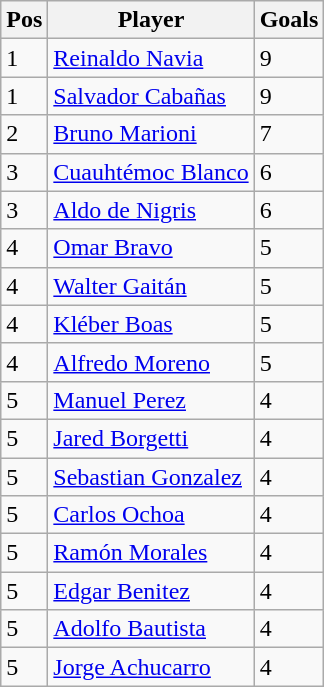<table class="wikitable">
<tr>
<th>Pos</th>
<th>Player</th>
<th>Goals</th>
</tr>
<tr>
<td>1</td>
<td> <a href='#'>Reinaldo Navia</a></td>
<td>9</td>
</tr>
<tr>
<td>1</td>
<td> <a href='#'>Salvador Cabañas</a></td>
<td>9</td>
</tr>
<tr>
<td>2</td>
<td> <a href='#'>Bruno Marioni</a></td>
<td>7</td>
</tr>
<tr>
<td>3</td>
<td> <a href='#'>Cuauhtémoc Blanco</a></td>
<td>6</td>
</tr>
<tr>
<td>3</td>
<td> <a href='#'>Aldo de Nigris</a></td>
<td>6</td>
</tr>
<tr>
<td>4</td>
<td> <a href='#'>Omar Bravo</a></td>
<td>5</td>
</tr>
<tr>
<td>4</td>
<td> <a href='#'>Walter Gaitán</a></td>
<td>5</td>
</tr>
<tr>
<td>4</td>
<td> <a href='#'>Kléber Boas</a></td>
<td>5</td>
</tr>
<tr>
<td>4</td>
<td> <a href='#'>Alfredo Moreno</a></td>
<td>5</td>
</tr>
<tr>
<td>5</td>
<td> <a href='#'>Manuel Perez</a></td>
<td>4</td>
</tr>
<tr>
<td>5</td>
<td> <a href='#'>Jared Borgetti</a></td>
<td>4</td>
</tr>
<tr>
<td>5</td>
<td> <a href='#'>Sebastian Gonzalez</a></td>
<td>4</td>
</tr>
<tr>
<td>5</td>
<td> <a href='#'>Carlos Ochoa</a></td>
<td>4</td>
</tr>
<tr>
<td>5</td>
<td> <a href='#'>Ramón Morales</a></td>
<td>4</td>
</tr>
<tr>
<td>5</td>
<td> <a href='#'>Edgar Benitez</a></td>
<td>4</td>
</tr>
<tr>
<td>5</td>
<td> <a href='#'>Adolfo Bautista</a></td>
<td>4</td>
</tr>
<tr>
<td>5</td>
<td> <a href='#'>Jorge Achucarro</a></td>
<td>4</td>
</tr>
</table>
